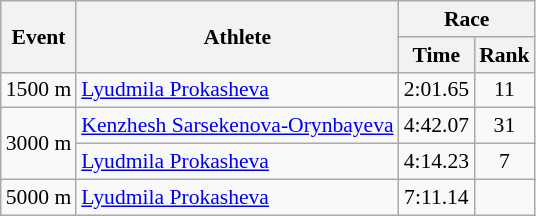<table class="wikitable" style="font-size:90%">
<tr>
<th rowspan=2>Event</th>
<th rowspan=2>Athlete</th>
<th colspan=2>Race</th>
</tr>
<tr>
<th>Time</th>
<th>Rank</th>
</tr>
<tr>
<td>1500 m</td>
<td><a href='#'>Lyudmila Prokasheva</a></td>
<td align=center>2:01.65</td>
<td align=center>11</td>
</tr>
<tr>
<td rowspan=2>3000 m</td>
<td><a href='#'>Kenzhesh Sarsekenova-Orynbayeva</a></td>
<td align=center>4:42.07</td>
<td align=center>31</td>
</tr>
<tr>
<td><a href='#'>Lyudmila Prokasheva</a></td>
<td align=center>4:14.23</td>
<td align=center>7</td>
</tr>
<tr>
<td>5000 m</td>
<td><a href='#'>Lyudmila Prokasheva</a></td>
<td align=center>7:11.14</td>
<td align=center></td>
</tr>
</table>
